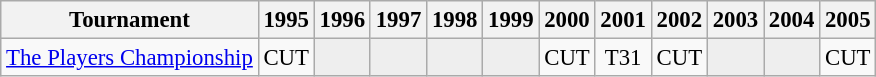<table class="wikitable" style="font-size:95%;text-align:center;">
<tr>
<th>Tournament</th>
<th>1995</th>
<th>1996</th>
<th>1997</th>
<th>1998</th>
<th>1999</th>
<th>2000</th>
<th>2001</th>
<th>2002</th>
<th>2003</th>
<th>2004</th>
<th>2005</th>
</tr>
<tr>
<td align=left><a href='#'>The Players Championship</a></td>
<td>CUT</td>
<td style="background:#eeeeee;"></td>
<td style="background:#eeeeee;"></td>
<td style="background:#eeeeee;"></td>
<td style="background:#eeeeee;"></td>
<td>CUT</td>
<td>T31</td>
<td>CUT</td>
<td style="background:#eeeeee;"></td>
<td style="background:#eeeeee;"></td>
<td>CUT</td>
</tr>
</table>
